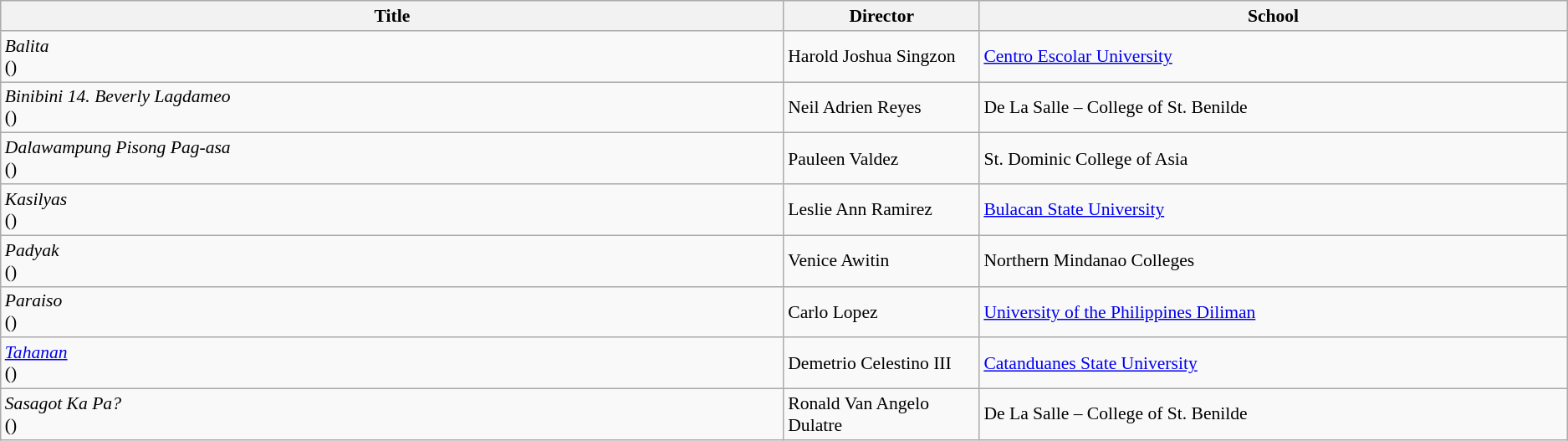<table class="wikitable" style="font-size: 90%;">
<tr>
<th width=20%>Title</th>
<th width=5%>Director</th>
<th width=15%>School</th>
</tr>
<tr>
<td><em>Balita</em><br>()</td>
<td>Harold Joshua Singzon</td>
<td><a href='#'>Centro Escolar University</a></td>
</tr>
<tr>
<td><em>Binibini 14. Beverly Lagdameo</em><br>()</td>
<td>Neil Adrien Reyes</td>
<td>De La Salle – College of St. Benilde</td>
</tr>
<tr>
<td><em>Dalawampung Pisong Pag-asa</em><br>()</td>
<td>Pauleen Valdez</td>
<td>St. Dominic College of Asia</td>
</tr>
<tr>
<td><em>Kasilyas</em><br>()</td>
<td>Leslie Ann Ramirez</td>
<td><a href='#'>Bulacan State University</a></td>
</tr>
<tr>
<td><em>Padyak</em><br>()</td>
<td>Venice Awitin</td>
<td>Northern Mindanao Colleges</td>
</tr>
<tr>
<td><em>Paraiso</em><br>()</td>
<td>Carlo Lopez</td>
<td><a href='#'>University of the Philippines Diliman</a></td>
</tr>
<tr>
<td><em><a href='#'>Tahanan</a></em><br>()</td>
<td>Demetrio Celestino III</td>
<td><a href='#'>Catanduanes State University</a></td>
</tr>
<tr>
<td><em>Sasagot Ka Pa?</em><br>()</td>
<td>Ronald Van Angelo Dulatre</td>
<td>De La Salle – College of St. Benilde</td>
</tr>
</table>
